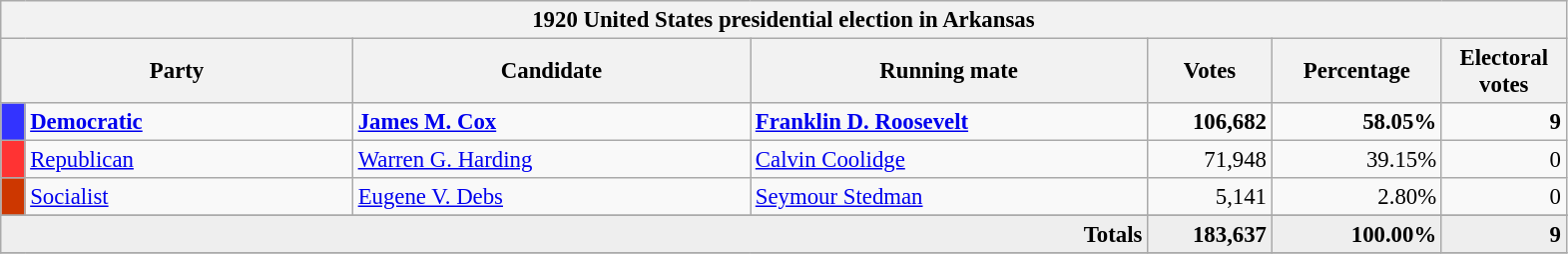<table class="wikitable nowrap" style="font-size: 95%;">
<tr>
<th colspan="7">1920 United States presidential election in Arkansas</th>
</tr>
<tr>
<th colspan="2" style="width: 15em">Party</th>
<th style="width: 17em">Candidate</th>
<th style="width: 17em">Running mate</th>
<th style="width: 5em">Votes</th>
<th style="width: 7em">Percentage</th>
<th style="width: 5em">Electoral votes</th>
</tr>
<tr>
<th style="background-color:#3333FF; width: 3px"></th>
<td style="width: 130px"><strong><a href='#'>Democratic</a></strong></td>
<td><strong><a href='#'>James M. Cox</a></strong></td>
<td><strong><a href='#'>Franklin D. Roosevelt</a></strong></td>
<td align="right"><strong>106,682</strong></td>
<td align="right"><strong>58.05%</strong></td>
<td align="right"><strong>9</strong></td>
</tr>
<tr>
<th style="background-color:#FF3333; width: 3px"></th>
<td style="width: 130px"><a href='#'>Republican</a></td>
<td><a href='#'>Warren G. Harding</a></td>
<td><a href='#'>Calvin Coolidge</a></td>
<td align="right">71,948</td>
<td align="right">39.15%</td>
<td align="right">0</td>
</tr>
<tr>
<th style="background-color:#CD3700; width: 3px"></th>
<td style="width: 130px"><a href='#'>Socialist</a></td>
<td><a href='#'>Eugene V. Debs</a></td>
<td><a href='#'>Seymour Stedman</a></td>
<td align="right">5,141</td>
<td align="right">2.80%</td>
<td align="right">0</td>
</tr>
<tr>
</tr>
<tr bgcolor="#EEEEEE">
<td colspan="4" align="right"><strong>Totals</strong></td>
<td align="right"><strong>183,637</strong></td>
<td align="right"><strong>100.00%</strong></td>
<td align="right"><strong>9</strong></td>
</tr>
<tr bgcolor="#EEEEEE">
</tr>
</table>
